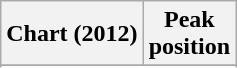<table class="wikitable sortable">
<tr>
<th>Chart (2012)</th>
<th>Peak<br>position</th>
</tr>
<tr>
</tr>
<tr>
</tr>
<tr>
</tr>
<tr>
</tr>
<tr>
</tr>
</table>
